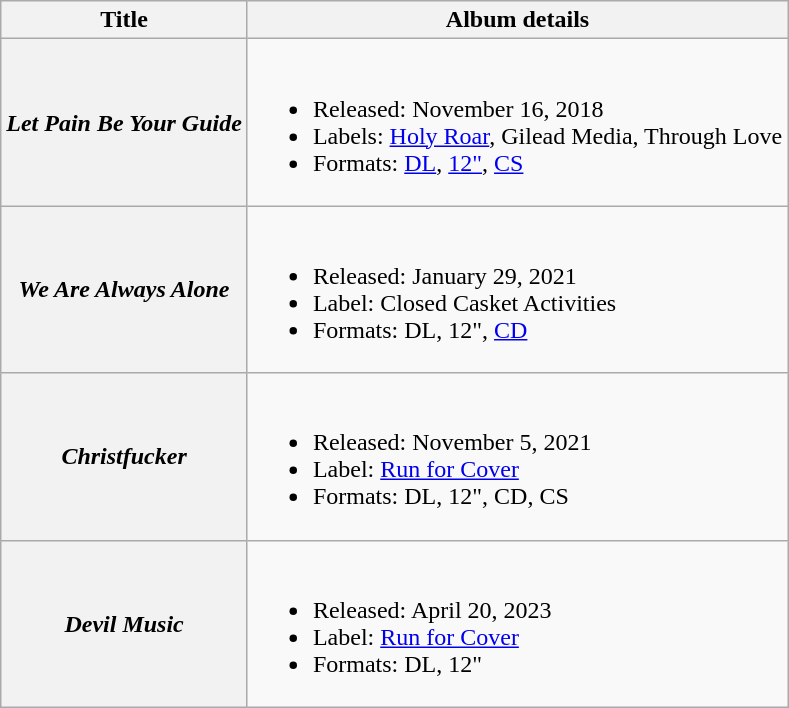<table class="wikitable plainrowheaders">
<tr>
<th>Title</th>
<th>Album details</th>
</tr>
<tr>
<th scope="row"><em>Let Pain Be Your Guide</em></th>
<td><br><ul><li>Released: November 16, 2018</li><li>Labels: <a href='#'>Holy Roar</a>, Gilead Media, Through Love</li><li>Formats: <a href='#'>DL</a>, <a href='#'>12"</a>, <a href='#'>CS</a></li></ul></td>
</tr>
<tr>
<th scope="row"><em>We Are Always Alone</em></th>
<td><br><ul><li>Released: January 29, 2021</li><li>Label: Closed Casket Activities</li><li>Formats: DL, 12", <a href='#'>CD</a></li></ul></td>
</tr>
<tr>
<th scope="row"><em>Christfucker</em></th>
<td><br><ul><li>Released: November 5, 2021</li><li>Label: <a href='#'>Run for Cover</a></li><li>Formats: DL, 12", CD, CS</li></ul></td>
</tr>
<tr>
<th scope="row"><em>Devil Music</em></th>
<td><br><ul><li>Released: April 20, 2023</li><li>Label: <a href='#'>Run for Cover</a></li><li>Formats: DL, 12"</li></ul></td>
</tr>
</table>
